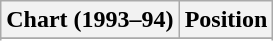<table class="wikitable">
<tr>
<th>Chart (1993–94)</th>
<th>Position</th>
</tr>
<tr>
</tr>
<tr>
</tr>
<tr>
</tr>
</table>
